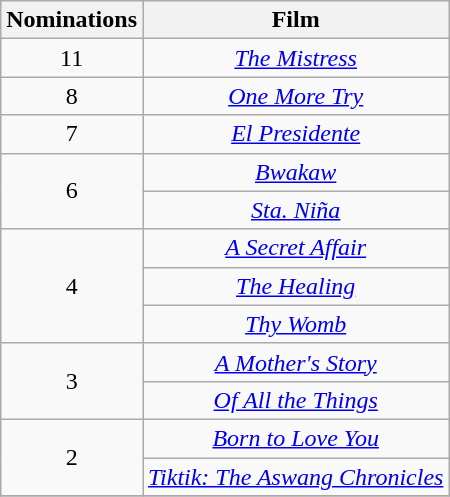<table class="wikitable" style="text-align:center;">
<tr>
<th scope="col" width="55">Nominations</th>
<th scope="col" align="center">Film</th>
</tr>
<tr>
<td style="text-align:center">11</td>
<td><em><a href='#'>The Mistress</a></em></td>
</tr>
<tr>
<td style="text-align:center">8</td>
<td><em><a href='#'>One More Try</a></em></td>
</tr>
<tr>
<td style="text-align:center">7</td>
<td><em><a href='#'>El Presidente</a></em></td>
</tr>
<tr>
<td rowspan=2 style="text-align:center">6</td>
<td><em><a href='#'>Bwakaw</a></em></td>
</tr>
<tr>
<td><em><a href='#'>Sta. Niña</a></em></td>
</tr>
<tr>
<td rowspan=3 style="text-align:center">4</td>
<td><em><a href='#'>A Secret Affair</a></em></td>
</tr>
<tr>
<td><em><a href='#'>The Healing</a></em></td>
</tr>
<tr>
<td><em><a href='#'>Thy Womb</a></em></td>
</tr>
<tr>
<td rowspan=2 style="text-align:center">3</td>
<td><em><a href='#'>A Mother's Story</a></em></td>
</tr>
<tr>
<td><em><a href='#'>Of All the Things</a></em></td>
</tr>
<tr>
<td rowspan=2 style="text-align:center">2</td>
<td><em><a href='#'>Born to Love You</a></em></td>
</tr>
<tr>
<td><em><a href='#'>Tiktik: The Aswang Chronicles</a></em></td>
</tr>
<tr>
</tr>
</table>
